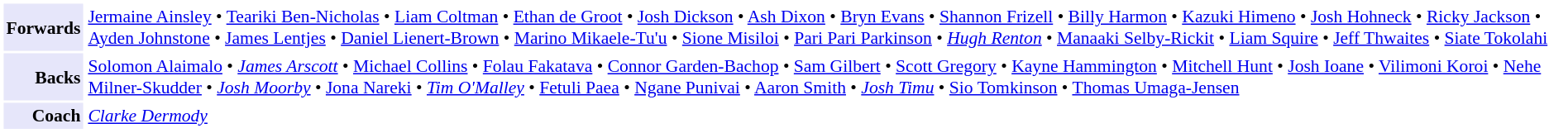<table cellpadding="2" style="border:1px solid white;font-size:90%">
<tr>
<td style="text-align:right;background:lavender"><strong>Forwards</strong></td>
<td style="text-align:left"><a href='#'>Jermaine Ainsley</a> • <a href='#'>Teariki Ben-Nicholas</a> • <a href='#'>Liam Coltman</a> • <a href='#'>Ethan de Groot</a> • <a href='#'>Josh Dickson</a> • <a href='#'>Ash Dixon</a> • <a href='#'>Bryn Evans</a> • <a href='#'>Shannon Frizell</a> • <a href='#'>Billy Harmon</a> • <a href='#'>Kazuki Himeno</a> • <a href='#'>Josh Hohneck</a> • <a href='#'>Ricky Jackson</a> • <a href='#'>Ayden Johnstone</a> • <a href='#'>James Lentjes</a> • <a href='#'>Daniel Lienert-Brown</a> • <a href='#'>Marino Mikaele-Tu'u</a> • <a href='#'>Sione Misiloi</a> • <a href='#'>Pari Pari Parkinson</a> • <em><a href='#'>Hugh Renton</a></em> • <a href='#'>Manaaki Selby-Rickit</a> • <a href='#'>Liam Squire</a> • <a href='#'>Jeff Thwaites</a> • <a href='#'>Siate Tokolahi</a></td>
</tr>
<tr>
<td style="text-align:right;background:lavender"><strong>Backs</strong></td>
<td style="text-align:left"><a href='#'>Solomon Alaimalo</a> • <em><a href='#'>James Arscott</a></em> • <a href='#'>Michael Collins</a> • <a href='#'>Folau Fakatava</a> • <a href='#'>Connor Garden-Bachop</a> • <a href='#'>Sam Gilbert</a> • <a href='#'>Scott Gregory</a> • <a href='#'>Kayne Hammington</a> • <a href='#'>Mitchell Hunt</a> • <a href='#'>Josh Ioane</a> • <a href='#'>Vilimoni Koroi</a> • <a href='#'>Nehe Milner-Skudder</a> • <em><a href='#'>Josh Moorby</a></em> • <a href='#'>Jona Nareki</a> • <em><a href='#'>Tim O'Malley</a></em> • <a href='#'>Fetuli Paea</a> • <a href='#'>Ngane Punivai</a> • <a href='#'>Aaron Smith</a> • <em><a href='#'>Josh Timu</a></em> • <a href='#'>Sio Tomkinson</a> • <a href='#'>Thomas Umaga-Jensen</a></td>
</tr>
<tr>
<td style="text-align:right;background:lavender"><strong>Coach</strong></td>
<td style="text-align:left"><em><a href='#'>Clarke Dermody</a></em></td>
</tr>
</table>
